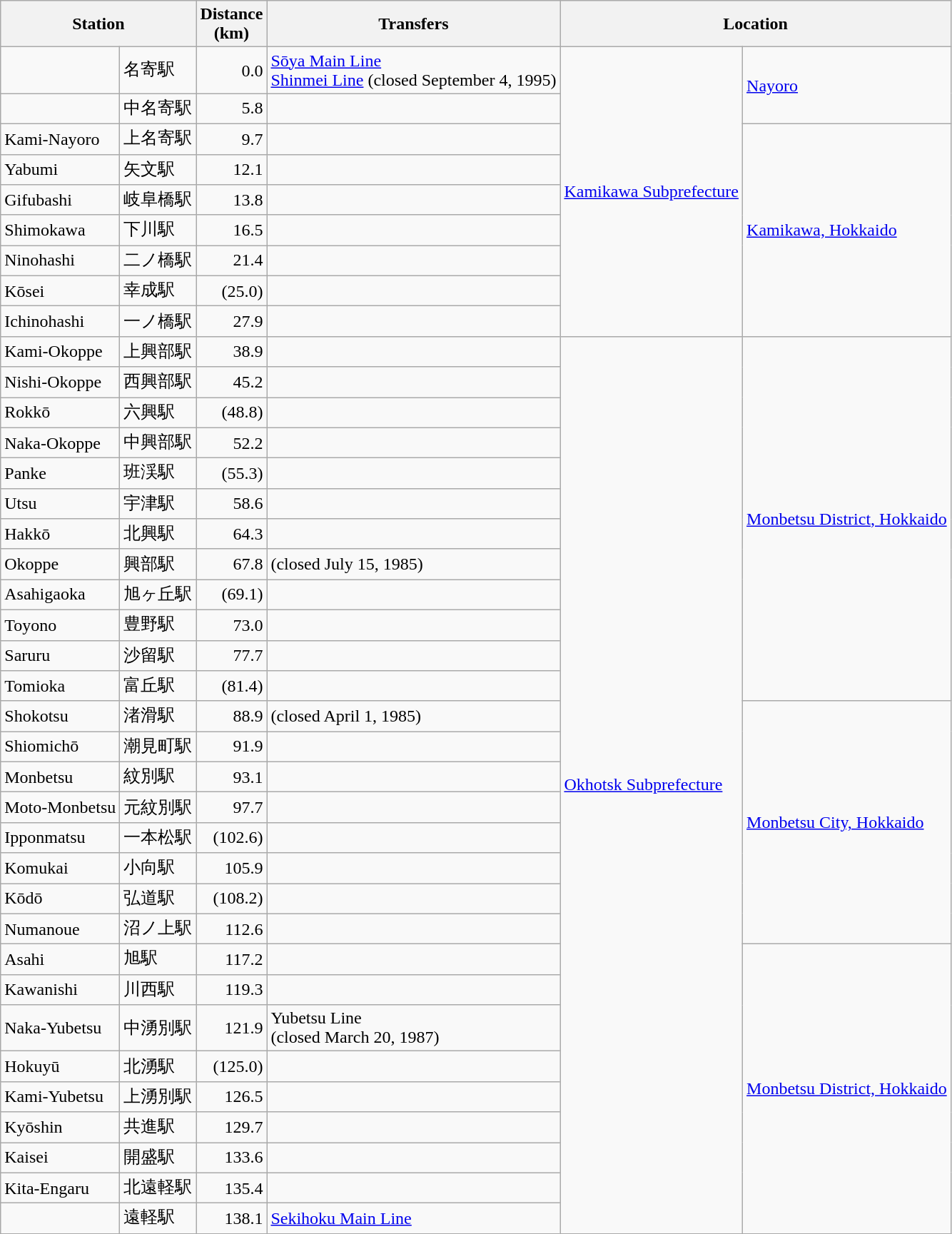<table class="wikitable">
<tr>
<th colspan="2" style="width:7em;">Station</th>
<th style="width:2.5em;">Distance (km)</th>
<th>Transfers</th>
<th colspan="2">Location</th>
</tr>
<tr>
<td></td>
<td>名寄駅</td>
<td style="text-align:right;">0.0</td>
<td> <a href='#'>Sōya Main Line</a><br><a href='#'>Shinmei Line</a> (closed September 4, 1995)</td>
<td rowspan="9"><a href='#'>Kamikawa Subprefecture</a></td>
<td rowspan="2"><a href='#'>Nayoro</a></td>
</tr>
<tr>
<td></td>
<td>中名寄駅</td>
<td style="text-align:right;">5.8</td>
<td> </td>
</tr>
<tr>
<td>Kami-Nayoro</td>
<td>上名寄駅</td>
<td style="text-align:right;">9.7</td>
<td> </td>
<td rowspan="7"><a href='#'>Kamikawa, Hokkaido</a></td>
</tr>
<tr>
<td>Yabumi</td>
<td>矢文駅</td>
<td style="text-align:right;">12.1</td>
<td> </td>
</tr>
<tr>
<td>Gifubashi</td>
<td>岐阜橋駅</td>
<td style="text-align:right;">13.8</td>
<td> </td>
</tr>
<tr>
<td>Shimokawa</td>
<td>下川駅</td>
<td style="text-align:right;">16.5</td>
<td> </td>
</tr>
<tr>
<td>Ninohashi</td>
<td>二ノ橋駅</td>
<td style="text-align:right;">21.4</td>
<td> </td>
</tr>
<tr>
<td>Kōsei</td>
<td>幸成駅</td>
<td style="text-align:right;">(25.0)</td>
<td> </td>
</tr>
<tr>
<td>Ichinohashi</td>
<td>一ノ橋駅</td>
<td style="text-align:right;">27.9</td>
<td> </td>
</tr>
<tr>
<td>Kami-Okoppe</td>
<td>上興部駅</td>
<td style="text-align:right;">38.9</td>
<td> </td>
<td rowspan="29"><a href='#'>Okhotsk Subprefecture</a></td>
<td rowspan="12"><a href='#'>Monbetsu District, Hokkaido</a></td>
</tr>
<tr>
<td>Nishi-Okoppe</td>
<td>西興部駅</td>
<td style="text-align:right;">45.2</td>
<td> </td>
</tr>
<tr>
<td>Rokkō</td>
<td>六興駅</td>
<td style="text-align:right;">(48.8)</td>
<td> </td>
</tr>
<tr>
<td>Naka-Okoppe</td>
<td>中興部駅</td>
<td style="text-align:right;">52.2</td>
<td> </td>
</tr>
<tr>
<td>Panke</td>
<td>班渓駅</td>
<td style="text-align:right;">(55.3)</td>
<td> </td>
</tr>
<tr>
<td>Utsu</td>
<td>宇津駅</td>
<td style="text-align:right;">58.6</td>
<td> </td>
</tr>
<tr>
<td>Hakkō</td>
<td>北興駅</td>
<td style="text-align:right;">64.3</td>
<td> </td>
</tr>
<tr>
<td>Okoppe</td>
<td>興部駅</td>
<td style="text-align:right;">67.8</td>
<td> (closed July 15, 1985)</td>
</tr>
<tr>
<td>Asahigaoka</td>
<td>旭ヶ丘駅</td>
<td style="text-align:right;">(69.1)</td>
<td> </td>
</tr>
<tr>
<td>Toyono</td>
<td>豊野駅</td>
<td style="text-align:right;">73.0</td>
<td> </td>
</tr>
<tr>
<td>Saruru</td>
<td>沙留駅</td>
<td style="text-align:right;">77.7</td>
<td> </td>
</tr>
<tr>
<td>Tomioka</td>
<td>富丘駅</td>
<td style="text-align:right;">(81.4)</td>
<td> </td>
</tr>
<tr>
<td>Shokotsu</td>
<td>渚滑駅</td>
<td style="text-align:right;">88.9</td>
<td> (closed April 1, 1985)</td>
<td rowspan="8"><a href='#'>Monbetsu City, Hokkaido</a></td>
</tr>
<tr>
<td>Shiomichō</td>
<td>潮見町駅</td>
<td style="text-align:right;">91.9</td>
<td> </td>
</tr>
<tr>
<td>Monbetsu</td>
<td>紋別駅</td>
<td style="text-align:right;">93.1</td>
<td> </td>
</tr>
<tr>
<td>Moto-Monbetsu</td>
<td>元紋別駅</td>
<td style="text-align:right;">97.7</td>
<td> </td>
</tr>
<tr>
<td>Ipponmatsu</td>
<td>一本松駅</td>
<td style="text-align:right;">(102.6)</td>
<td> </td>
</tr>
<tr>
<td>Komukai</td>
<td>小向駅</td>
<td style="text-align:right;">105.9</td>
<td> </td>
</tr>
<tr>
<td>Kōdō</td>
<td>弘道駅</td>
<td style="text-align:right;">(108.2)</td>
<td> </td>
</tr>
<tr>
<td>Numanoue</td>
<td>沼ノ上駅</td>
<td style="text-align:right;">112.6</td>
<td> </td>
</tr>
<tr>
<td>Asahi</td>
<td>旭駅</td>
<td style="text-align:right;">117.2</td>
<td> </td>
<td rowspan="9"><a href='#'>Monbetsu District, Hokkaido</a></td>
</tr>
<tr>
<td>Kawanishi</td>
<td>川西駅</td>
<td style="text-align:right;">119.3</td>
<td> </td>
</tr>
<tr>
<td>Naka-Yubetsu</td>
<td>中湧別駅</td>
<td style="text-align:right;">121.9</td>
<td>Yubetsu Line<br> (closed March 20, 1987)</td>
</tr>
<tr>
<td>Hokuyū</td>
<td>北湧駅</td>
<td style="text-align:right;">(125.0)</td>
<td> </td>
</tr>
<tr>
<td>Kami-Yubetsu</td>
<td>上湧別駅</td>
<td style="text-align:right;">126.5</td>
<td> </td>
</tr>
<tr>
<td>Kyōshin</td>
<td>共進駅</td>
<td style="text-align:right;">129.7</td>
<td> </td>
</tr>
<tr>
<td>Kaisei</td>
<td>開盛駅</td>
<td style="text-align:right;">133.6</td>
<td> </td>
</tr>
<tr>
<td>Kita-Engaru</td>
<td>北遠軽駅</td>
<td style="text-align:right;">135.4</td>
<td> </td>
</tr>
<tr>
<td></td>
<td>遠軽駅</td>
<td style="text-align:right;">138.1</td>
<td> <a href='#'>Sekihoku Main Line</a></td>
</tr>
</table>
